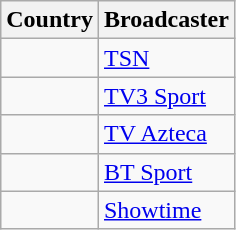<table class="wikitable">
<tr>
<th align=center>Country</th>
<th align=center>Broadcaster</th>
</tr>
<tr>
<td></td>
<td><a href='#'>TSN</a></td>
</tr>
<tr>
<td></td>
<td><a href='#'>TV3 Sport</a></td>
</tr>
<tr>
<td></td>
<td><a href='#'>TV Azteca</a></td>
</tr>
<tr>
<td></td>
<td><a href='#'>BT Sport</a></td>
</tr>
<tr>
<td></td>
<td><a href='#'>Showtime</a></td>
</tr>
</table>
